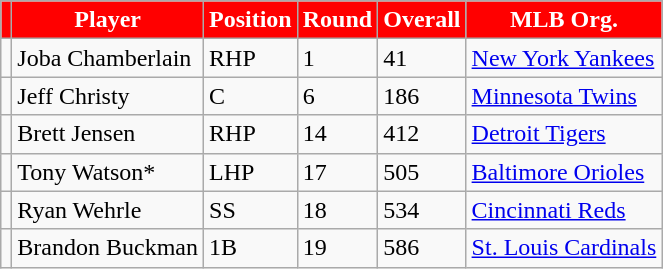<table class="wikitable">
<tr align="center"  style="background:red;color:white;">
<td></td>
<td><strong>Player</strong></td>
<td><strong>Position</strong></td>
<td><strong>Round</strong></td>
<td><strong>Overall</strong></td>
<td><strong>MLB Org.</strong></td>
</tr>
<tr>
<td></td>
<td>Joba Chamberlain</td>
<td>RHP</td>
<td>1</td>
<td>41</td>
<td><a href='#'>New York Yankees</a></td>
</tr>
<tr>
<td></td>
<td>Jeff Christy</td>
<td>C</td>
<td>6</td>
<td>186</td>
<td><a href='#'>Minnesota Twins</a></td>
</tr>
<tr>
<td></td>
<td>Brett Jensen</td>
<td>RHP</td>
<td>14</td>
<td>412</td>
<td><a href='#'>Detroit Tigers</a></td>
</tr>
<tr>
<td></td>
<td>Tony Watson*</td>
<td>LHP</td>
<td>17</td>
<td>505</td>
<td><a href='#'>Baltimore Orioles</a></td>
</tr>
<tr>
<td></td>
<td>Ryan Wehrle</td>
<td>SS</td>
<td>18</td>
<td>534</td>
<td><a href='#'>Cincinnati Reds</a></td>
</tr>
<tr>
<td></td>
<td>Brandon Buckman</td>
<td>1B</td>
<td>19</td>
<td>586</td>
<td><a href='#'>St. Louis Cardinals</a></td>
</tr>
</table>
